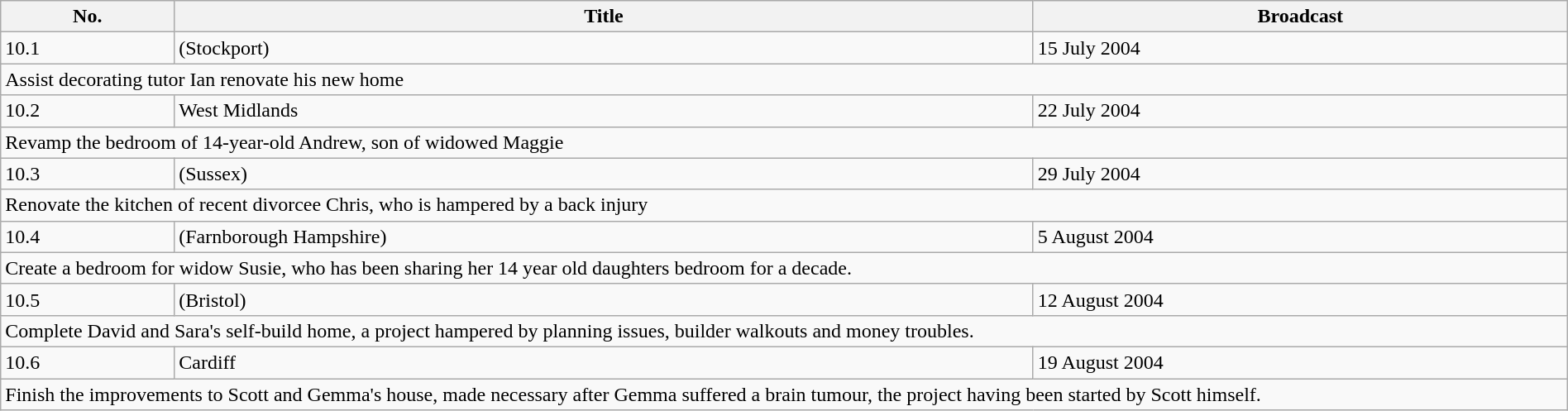<table class="wikitable" style="width:100%;">
<tr>
<th>No.</th>
<th>Title</th>
<th>Broadcast</th>
</tr>
<tr>
<td>10.1</td>
<td>(Stockport)</td>
<td>15 July 2004</td>
</tr>
<tr>
<td colspan="3">Assist decorating tutor Ian renovate his new home</td>
</tr>
<tr>
<td>10.2</td>
<td>West Midlands</td>
<td>22 July 2004</td>
</tr>
<tr>
<td colspan="3">Revamp the bedroom of 14-year-old Andrew, son of widowed Maggie</td>
</tr>
<tr>
<td>10.3</td>
<td>(Sussex)</td>
<td>29 July 2004</td>
</tr>
<tr>
<td colspan="3">Renovate the kitchen of recent divorcee Chris, who is hampered by a back injury</td>
</tr>
<tr>
<td>10.4</td>
<td>(Farnborough Hampshire)</td>
<td>5 August 2004</td>
</tr>
<tr>
<td colspan="3">Create a bedroom for widow Susie, who has been sharing her 14 year old daughters bedroom for a decade.</td>
</tr>
<tr>
<td>10.5</td>
<td>(Bristol)</td>
<td>12 August 2004</td>
</tr>
<tr>
<td colspan="3">Complete David and Sara's self-build home, a project hampered by planning issues, builder walkouts and money troubles.</td>
</tr>
<tr>
<td>10.6</td>
<td>Cardiff</td>
<td>19 August 2004</td>
</tr>
<tr>
<td colspan="3">Finish the improvements to Scott and Gemma's house, made necessary after Gemma suffered a brain tumour, the project having been started by Scott himself.</td>
</tr>
</table>
